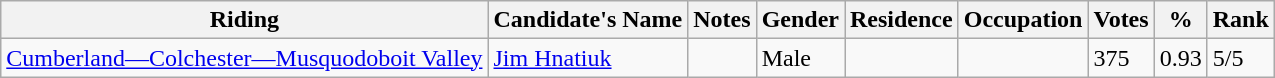<table class="wikitable sortable">
<tr>
<th>Riding<br></th>
<th>Candidate's Name</th>
<th>Notes</th>
<th>Gender</th>
<th>Residence</th>
<th>Occupation</th>
<th>Votes</th>
<th>%</th>
<th>Rank</th>
</tr>
<tr>
<td><a href='#'>Cumberland—Colchester—Musquodoboit Valley</a></td>
<td><a href='#'>Jim Hnatiuk</a></td>
<td></td>
<td>Male</td>
<td></td>
<td></td>
<td>375</td>
<td>0.93</td>
<td>5/5</td>
</tr>
</table>
